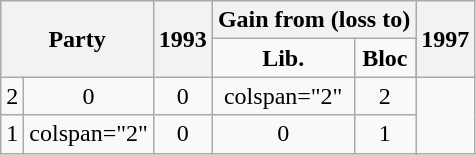<table class="wikitable" style="text-align:center" align="center">
<tr>
<th rowspan="2" colspan="2">Party</th>
<th rowspan="2">1993</th>
<th colspan="4">Gain from (loss to)</th>
<th rowspan="2">1997</th>
</tr>
<tr>
<td><strong>Lib.</strong></td>
<td><strong>Bloc</strong></td>
</tr>
<tr>
<td>2</td>
<td>0</td>
<td>0</td>
<td>colspan="2" </td>
<td>2</td>
</tr>
<tr>
<td>1</td>
<td>colspan="2" </td>
<td>0</td>
<td>0</td>
<td>1</td>
</tr>
</table>
